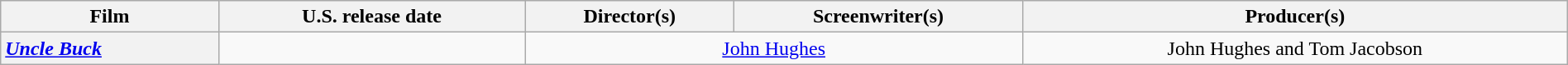<table class="wikitable plainrowheaders"  style="text-align:center; width:100%;">
<tr>
<th scope="col">Film</th>
<th scope="col">U.S. release date</th>
<th scope="col">Director(s)</th>
<th scope="col">Screenwriter(s)</th>
<th scope="col">Producer(s)</th>
</tr>
<tr>
<th scope="row" style="text-align:left"><em><a href='#'>Uncle Buck</a></em></th>
<td></td>
<td colspan="2" style="text-align:center;"><a href='#'>John Hughes</a></td>
<td style="text-align:center;">John Hughes and Tom Jacobson</td>
</tr>
</table>
